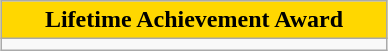<table class = "wikitable" style="margin:1em auto;">
<tr>
<th style="background:gold" width = "250">Lifetime Achievement Award</th>
</tr>
<tr>
<td></td>
</tr>
</table>
